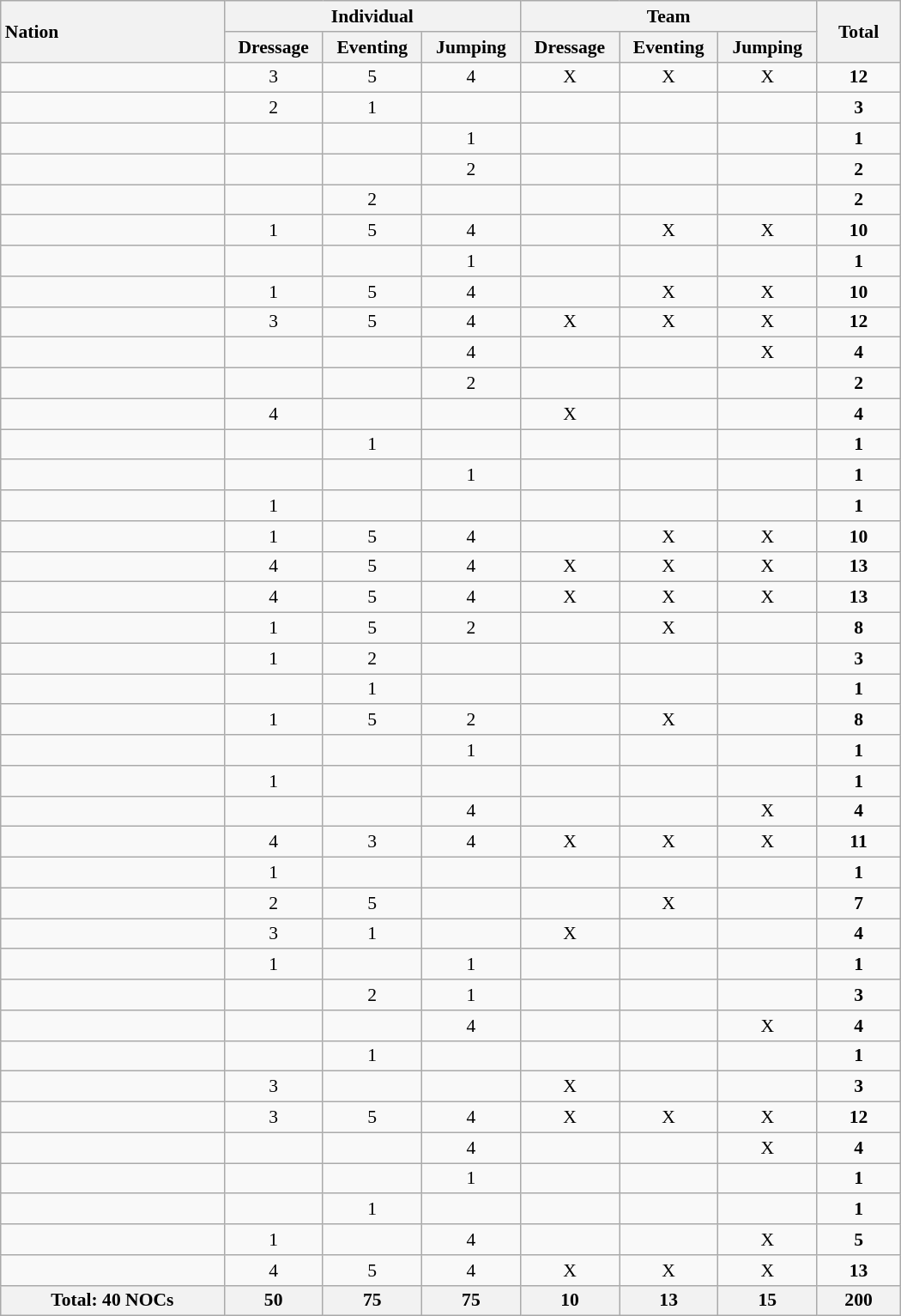<table class="wikitable" width=700 style="text-align:center; font-size:90%">
<tr>
<th rowspan="2" style="text-align:left;">Nation</th>
<th colspan="3">Individual</th>
<th colspan="3">Team</th>
<th rowspan="2">Total</th>
</tr>
<tr>
<th width=70>Dressage</th>
<th width=70>Eventing</th>
<th width=70>Jumping</th>
<th width=70>Dressage</th>
<th width=70>Eventing</th>
<th width=70>Jumping</th>
</tr>
<tr>
<td style="text-align:left;"></td>
<td>3</td>
<td>5</td>
<td>4</td>
<td>X</td>
<td>X</td>
<td>X</td>
<td><strong>12</strong></td>
</tr>
<tr>
<td style="text-align:left;"></td>
<td>2</td>
<td>1</td>
<td></td>
<td></td>
<td></td>
<td></td>
<td><strong>3</strong></td>
</tr>
<tr>
<td style="text-align:left;"></td>
<td></td>
<td></td>
<td>1</td>
<td></td>
<td></td>
<td></td>
<td><strong>1</strong></td>
</tr>
<tr>
<td style="text-align:left;"></td>
<td></td>
<td></td>
<td>2</td>
<td></td>
<td></td>
<td></td>
<td><strong>2</strong></td>
</tr>
<tr>
<td style="text-align:left;"></td>
<td></td>
<td>2</td>
<td></td>
<td></td>
<td></td>
<td></td>
<td><strong>2</strong></td>
</tr>
<tr>
<td style="text-align:left;"></td>
<td>1</td>
<td>5</td>
<td>4</td>
<td></td>
<td>X</td>
<td>X</td>
<td><strong>10</strong></td>
</tr>
<tr>
<td style="text-align:left;"></td>
<td></td>
<td></td>
<td>1</td>
<td></td>
<td></td>
<td></td>
<td><strong>1</strong></td>
</tr>
<tr>
<td style="text-align:left;"></td>
<td>1</td>
<td>5</td>
<td>4</td>
<td></td>
<td>X</td>
<td>X</td>
<td><strong>10</strong></td>
</tr>
<tr>
<td style="text-align:left;"></td>
<td>3</td>
<td>5</td>
<td>4</td>
<td>X</td>
<td>X</td>
<td>X</td>
<td><strong>12</strong></td>
</tr>
<tr>
<td style="text-align:left;"></td>
<td></td>
<td></td>
<td>4</td>
<td></td>
<td></td>
<td>X</td>
<td><strong>4</strong></td>
</tr>
<tr>
<td style="text-align:left;"></td>
<td></td>
<td></td>
<td>2</td>
<td></td>
<td></td>
<td></td>
<td><strong>2</strong></td>
</tr>
<tr>
<td style="text-align:left;"></td>
<td>4</td>
<td></td>
<td></td>
<td>X</td>
<td></td>
<td></td>
<td><strong>4</strong></td>
</tr>
<tr>
<td style="text-align:left;"></td>
<td></td>
<td>1</td>
<td></td>
<td></td>
<td></td>
<td></td>
<td><strong>1</strong></td>
</tr>
<tr>
<td style="text-align:left;"></td>
<td></td>
<td></td>
<td>1</td>
<td></td>
<td></td>
<td></td>
<td><strong>1</strong></td>
</tr>
<tr>
<td style="text-align:left;"></td>
<td>1</td>
<td></td>
<td></td>
<td></td>
<td></td>
<td></td>
<td><strong>1</strong></td>
</tr>
<tr>
<td style="text-align:left;"></td>
<td>1</td>
<td>5</td>
<td>4</td>
<td></td>
<td>X</td>
<td>X</td>
<td><strong>10</strong></td>
</tr>
<tr>
<td style="text-align:left;"></td>
<td>4</td>
<td>5</td>
<td>4</td>
<td>X</td>
<td>X</td>
<td>X</td>
<td><strong>13</strong></td>
</tr>
<tr>
<td style="text-align:left;"></td>
<td>4</td>
<td>5</td>
<td>4</td>
<td>X</td>
<td>X</td>
<td>X</td>
<td><strong>13</strong></td>
</tr>
<tr>
<td style="text-align:left;"></td>
<td>1</td>
<td>5</td>
<td>2</td>
<td></td>
<td>X</td>
<td></td>
<td><strong>8</strong></td>
</tr>
<tr>
<td style="text-align:left;"></td>
<td>1</td>
<td>2</td>
<td></td>
<td></td>
<td></td>
<td></td>
<td><strong>3</strong></td>
</tr>
<tr>
<td style="text-align:left;"></td>
<td></td>
<td>1</td>
<td></td>
<td></td>
<td></td>
<td></td>
<td><strong>1</strong></td>
</tr>
<tr>
<td style="text-align:left;"></td>
<td>1</td>
<td>5</td>
<td>2</td>
<td></td>
<td>X</td>
<td></td>
<td><strong>8</strong></td>
</tr>
<tr>
<td style="text-align:left;"></td>
<td></td>
<td></td>
<td>1</td>
<td></td>
<td></td>
<td></td>
<td><strong>1</strong></td>
</tr>
<tr>
<td style="text-align:left;"></td>
<td>1</td>
<td></td>
<td></td>
<td></td>
<td></td>
<td></td>
<td><strong>1</strong></td>
</tr>
<tr>
<td style="text-align:left;"></td>
<td></td>
<td></td>
<td>4</td>
<td></td>
<td></td>
<td>X</td>
<td><strong>4</strong></td>
</tr>
<tr>
<td style="text-align:left;"></td>
<td>4</td>
<td>3</td>
<td>4</td>
<td>X</td>
<td>X</td>
<td>X</td>
<td><strong>11</strong></td>
</tr>
<tr>
<td style="text-align:left;"></td>
<td>1</td>
<td></td>
<td></td>
<td></td>
<td></td>
<td></td>
<td><strong>1</strong></td>
</tr>
<tr>
<td style="text-align:left;"></td>
<td>2</td>
<td>5</td>
<td></td>
<td></td>
<td>X</td>
<td></td>
<td><strong>7</strong></td>
</tr>
<tr>
<td style="text-align:left;"></td>
<td>3</td>
<td>1</td>
<td></td>
<td>X</td>
<td></td>
<td></td>
<td><strong>4</strong></td>
</tr>
<tr>
<td style="text-align:left;"></td>
<td>1</td>
<td></td>
<td>1</td>
<td></td>
<td></td>
<td></td>
<td><strong>1</strong></td>
</tr>
<tr>
<td style="text-align:left;"></td>
<td></td>
<td>2</td>
<td>1</td>
<td></td>
<td></td>
<td></td>
<td><strong>3</strong></td>
</tr>
<tr>
<td style="text-align:left;"></td>
<td></td>
<td></td>
<td>4</td>
<td></td>
<td></td>
<td>X</td>
<td><strong>4</strong></td>
</tr>
<tr>
<td style="text-align:left;"></td>
<td></td>
<td>1</td>
<td></td>
<td></td>
<td></td>
<td></td>
<td><strong>1</strong></td>
</tr>
<tr>
<td style="text-align:left;"></td>
<td>3</td>
<td></td>
<td></td>
<td>X</td>
<td></td>
<td></td>
<td><strong>3</strong></td>
</tr>
<tr>
<td style="text-align:left;"></td>
<td>3</td>
<td>5</td>
<td>4</td>
<td>X</td>
<td>X</td>
<td>X</td>
<td><strong>12</strong></td>
</tr>
<tr>
<td style="text-align:left;"></td>
<td></td>
<td></td>
<td>4</td>
<td></td>
<td></td>
<td>X</td>
<td><strong>4</strong></td>
</tr>
<tr>
<td style="text-align:left;"></td>
<td></td>
<td></td>
<td>1</td>
<td></td>
<td></td>
<td></td>
<td><strong>1</strong></td>
</tr>
<tr>
<td style="text-align:left;"></td>
<td></td>
<td>1</td>
<td></td>
<td></td>
<td></td>
<td></td>
<td><strong>1</strong></td>
</tr>
<tr>
<td style="text-align:left;"></td>
<td>1</td>
<td></td>
<td>4</td>
<td></td>
<td></td>
<td>X</td>
<td><strong>5</strong></td>
</tr>
<tr>
<td style="text-align:left;"></td>
<td>4</td>
<td>5</td>
<td>4</td>
<td>X</td>
<td>X</td>
<td>X</td>
<td><strong>13</strong></td>
</tr>
<tr>
<th>Total: 40 NOCs</th>
<th>50</th>
<th>75</th>
<th>75</th>
<th>10</th>
<th>13</th>
<th>15</th>
<th>200</th>
</tr>
</table>
